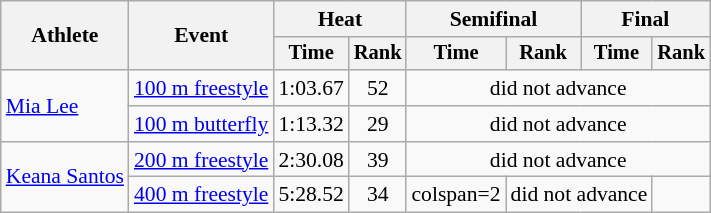<table class="wikitable" style="text-align:center; font-size:90%">
<tr>
<th rowspan="2">Athlete</th>
<th rowspan="2">Event</th>
<th colspan="2">Heat</th>
<th colspan="2">Semifinal</th>
<th colspan="2">Final</th>
</tr>
<tr style="font-size:95%">
<th>Time</th>
<th>Rank</th>
<th>Time</th>
<th>Rank</th>
<th>Time</th>
<th>Rank</th>
</tr>
<tr>
<td align=left rowspan=2><a href='#'>Mia Lee</a></td>
<td align=left><a href='#'>100 m freestyle</a></td>
<td>1:03.67</td>
<td>52</td>
<td colspan=4>did not advance</td>
</tr>
<tr>
<td align=left><a href='#'>100 m butterfly</a></td>
<td>1:13.32</td>
<td>29</td>
<td colspan=4>did not advance</td>
</tr>
<tr>
<td align=left rowspan=2><a href='#'>Keana Santos</a></td>
<td align=left><a href='#'>200 m freestyle</a></td>
<td>2:30.08</td>
<td>39</td>
<td colspan=4>did not advance</td>
</tr>
<tr>
<td align=left><a href='#'>400 m freestyle</a></td>
<td>5:28.52</td>
<td>34</td>
<td>colspan=2 </td>
<td colspan=2>did not advance</td>
</tr>
</table>
